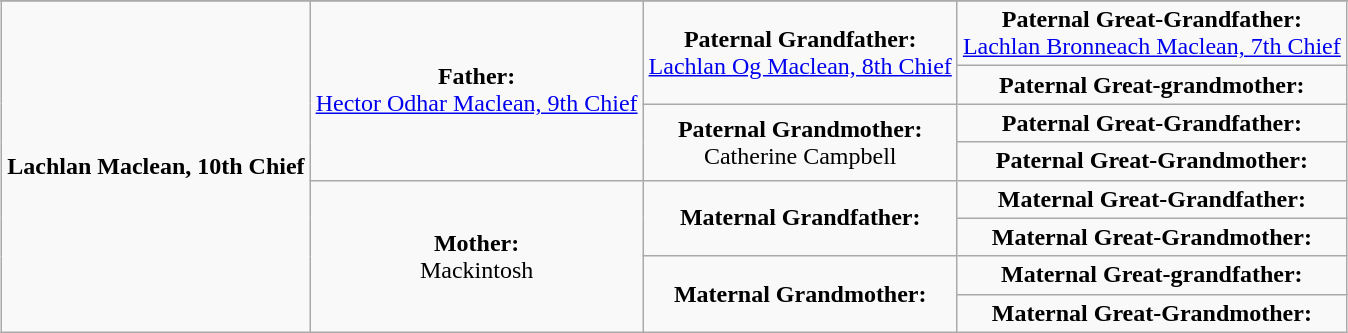<table class="wikitable" style="margin:1em auto; text-align:center;">
<tr>
</tr>
<tr>
<td rowspan="8"><strong>Lachlan Maclean, 10th Chief</strong></td>
<td rowspan="4"><strong>Father:</strong><br><a href='#'>Hector Odhar Maclean, 9th Chief</a></td>
<td rowspan="2"><strong>Paternal Grandfather:</strong><br> <a href='#'>Lachlan Og Maclean, 8th Chief</a></td>
<td><strong>Paternal Great-Grandfather:</strong><br><a href='#'>Lachlan Bronneach Maclean, 7th Chief</a></td>
</tr>
<tr>
<td><strong>Paternal Great-grandmother:</strong><br></td>
</tr>
<tr>
<td rowspan="2"><strong>Paternal Grandmother:</strong><br> Catherine Campbell</td>
<td><strong>Paternal Great-Grandfather:</strong><br></td>
</tr>
<tr>
<td><strong>Paternal Great-Grandmother:</strong><br></td>
</tr>
<tr>
<td rowspan="4"><strong>Mother:</strong><br>Mackintosh</td>
<td rowspan="2"><strong>Maternal Grandfather:</strong></td>
<td><strong>Maternal Great-Grandfather:</strong><br></td>
</tr>
<tr>
<td><strong>Maternal Great-Grandmother:</strong><br></td>
</tr>
<tr>
<td rowspan="2"><strong>Maternal Grandmother:</strong></td>
<td><strong>Maternal Great-grandfather:</strong><br></td>
</tr>
<tr>
<td><strong>Maternal Great-Grandmother:</strong><br></td>
</tr>
</table>
